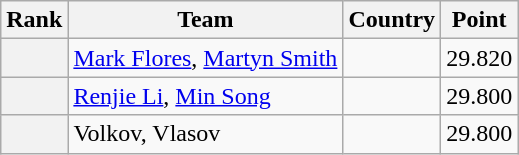<table class="wikitable sortable">
<tr>
<th>Rank</th>
<th>Team</th>
<th>Country</th>
<th>Point</th>
</tr>
<tr>
<th></th>
<td><a href='#'>Mark Flores</a>, <a href='#'>Martyn Smith</a></td>
<td></td>
<td>29.820</td>
</tr>
<tr>
<th></th>
<td><a href='#'>Renjie Li</a>, <a href='#'>Min Song</a></td>
<td></td>
<td>29.800</td>
</tr>
<tr>
<th></th>
<td>Volkov, Vlasov</td>
<td></td>
<td>29.800</td>
</tr>
</table>
